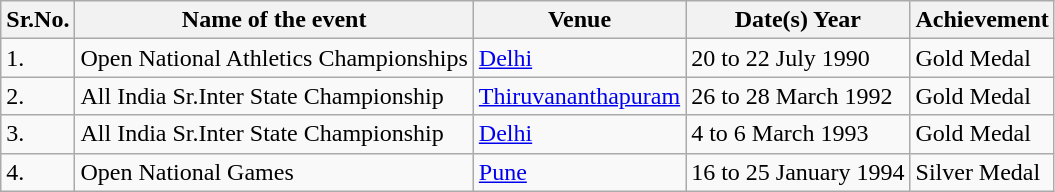<table class="wikitable sortable">
<tr>
<th>Sr.No.</th>
<th>Name of the event</th>
<th>Venue</th>
<th>Date(s) Year</th>
<th>Achievement</th>
</tr>
<tr>
<td>1.</td>
<td>Open National Athletics Championships</td>
<td><a href='#'>Delhi</a></td>
<td>20 to 22 July 1990</td>
<td>Gold Medal</td>
</tr>
<tr>
<td>2.</td>
<td>All India Sr.Inter State Championship</td>
<td><a href='#'>Thiruvananthapuram</a></td>
<td>26 to 28 March 1992</td>
<td>Gold Medal</td>
</tr>
<tr>
<td>3.</td>
<td>All India Sr.Inter State Championship</td>
<td><a href='#'>Delhi</a></td>
<td>4 to 6 March 1993</td>
<td>Gold Medal</td>
</tr>
<tr>
<td>4.</td>
<td>Open National Games</td>
<td><a href='#'>Pune</a></td>
<td>16 to 25 January 1994</td>
<td>Silver Medal</td>
</tr>
</table>
